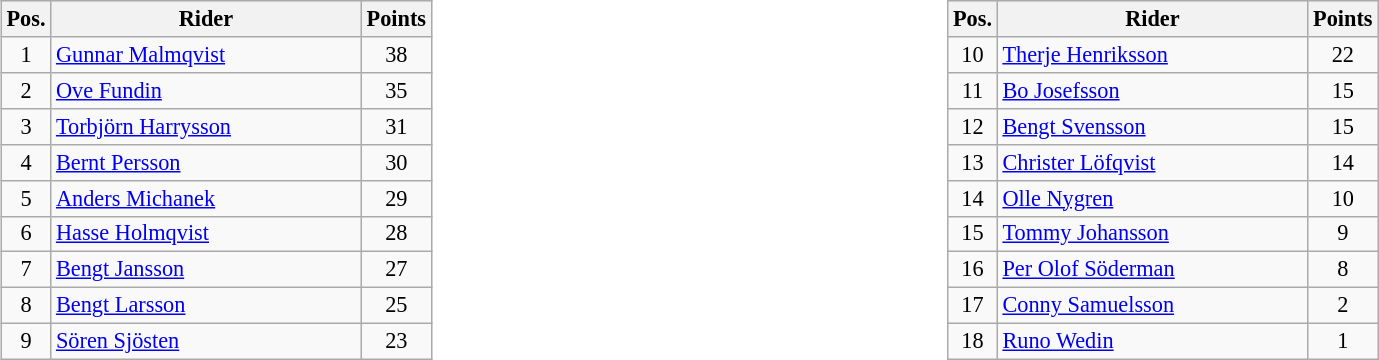<table width=100%>
<tr>
<td width=50% valign=top><br><table class=wikitable style="font-size:93%;">
<tr>
<th width=25px>Pos.</th>
<th width=200px>Rider</th>
<th width=40px>Points</th>
</tr>
<tr align=center >
<td>1</td>
<td align=left><a href='#'>Gunnar Malmqvist</a></td>
<td>38</td>
</tr>
<tr align=center >
<td>2</td>
<td align=left><a href='#'>Ove Fundin</a></td>
<td>35</td>
</tr>
<tr align=center >
<td>3</td>
<td align=left><a href='#'>Torbjörn Harrysson</a></td>
<td>31</td>
</tr>
<tr align=center >
<td>4</td>
<td align=left><a href='#'>Bernt Persson</a></td>
<td>30</td>
</tr>
<tr align=center >
<td>5</td>
<td align=left><a href='#'>Anders Michanek</a></td>
<td>29</td>
</tr>
<tr align=center >
<td>6</td>
<td align=left><a href='#'>Hasse Holmqvist</a></td>
<td>28</td>
</tr>
<tr align=center >
<td>7</td>
<td align=left><a href='#'>Bengt Jansson</a></td>
<td>27</td>
</tr>
<tr align=center>
<td>8</td>
<td align=left><a href='#'>Bengt Larsson</a></td>
<td>25</td>
</tr>
<tr align=center>
<td>9</td>
<td align=left><a href='#'>Sören Sjösten</a></td>
<td>23</td>
</tr>
</table>
</td>
<td width=50% valign=top><br><table class=wikitable style="font-size:93%;">
<tr>
<th width=25px>Pos.</th>
<th width=200px>Rider</th>
<th width=40px>Points</th>
</tr>
<tr align=center>
<td>10</td>
<td align=left><a href='#'>Therje Henriksson</a></td>
<td>22</td>
</tr>
<tr align=center>
<td>11</td>
<td align=left><a href='#'>Bo Josefsson</a></td>
<td>15</td>
</tr>
<tr align=center>
<td>12</td>
<td align=left><a href='#'>Bengt Svensson</a></td>
<td>15</td>
</tr>
<tr align=center>
<td>13</td>
<td align=left><a href='#'>Christer Löfqvist</a></td>
<td>14</td>
</tr>
<tr align=center>
<td>14</td>
<td align=left><a href='#'>Olle Nygren</a></td>
<td>10</td>
</tr>
<tr align=center>
<td>15</td>
<td align=left><a href='#'>Tommy Johansson</a></td>
<td>9</td>
</tr>
<tr align=center>
<td>16</td>
<td align=left><a href='#'>Per Olof Söderman</a></td>
<td>8</td>
</tr>
<tr align=center>
<td>17</td>
<td align=left><a href='#'>Conny Samuelsson</a></td>
<td>2</td>
</tr>
<tr align=center>
<td>18</td>
<td align=left><a href='#'>Runo Wedin</a></td>
<td>1</td>
</tr>
</table>
</td>
</tr>
</table>
